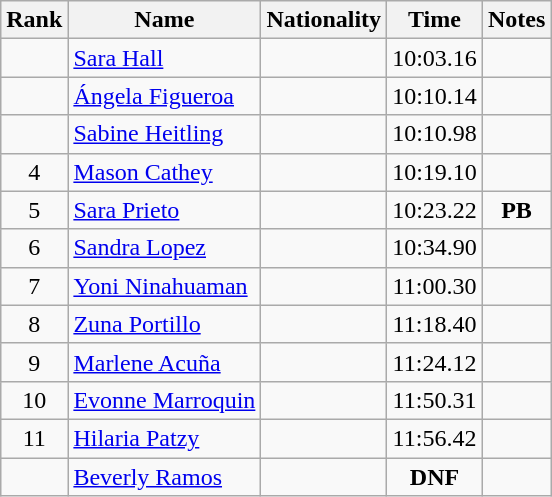<table class="wikitable sortable" style="text-align:center">
<tr>
<th>Rank</th>
<th>Name</th>
<th>Nationality</th>
<th>Time</th>
<th>Notes</th>
</tr>
<tr>
<td></td>
<td align=left><a href='#'>Sara Hall</a></td>
<td align=left></td>
<td>10:03.16</td>
<td></td>
</tr>
<tr>
<td></td>
<td align=left><a href='#'>Ángela Figueroa</a></td>
<td align=left></td>
<td>10:10.14</td>
<td></td>
</tr>
<tr>
<td></td>
<td align=left><a href='#'>Sabine Heitling</a></td>
<td align=left></td>
<td>10:10.98</td>
<td></td>
</tr>
<tr>
<td>4</td>
<td align=left><a href='#'>Mason Cathey</a></td>
<td align=left></td>
<td>10:19.10</td>
<td></td>
</tr>
<tr>
<td>5</td>
<td align=left><a href='#'>Sara Prieto</a></td>
<td align=left></td>
<td>10:23.22</td>
<td><strong>PB</strong></td>
</tr>
<tr>
<td>6</td>
<td align=left><a href='#'>Sandra Lopez</a></td>
<td align=left></td>
<td>10:34.90</td>
<td></td>
</tr>
<tr>
<td>7</td>
<td align=left><a href='#'>Yoni Ninahuaman</a></td>
<td align=left></td>
<td>11:00.30</td>
<td></td>
</tr>
<tr>
<td>8</td>
<td align=left><a href='#'>Zuna Portillo</a></td>
<td align=left></td>
<td>11:18.40</td>
<td></td>
</tr>
<tr>
<td>9</td>
<td align=left><a href='#'>Marlene Acuña</a></td>
<td align=left></td>
<td>11:24.12</td>
<td></td>
</tr>
<tr>
<td>10</td>
<td align=left><a href='#'>Evonne Marroquin</a></td>
<td align=left></td>
<td>11:50.31</td>
<td></td>
</tr>
<tr>
<td>11</td>
<td align=left><a href='#'>Hilaria Patzy</a></td>
<td align=left></td>
<td>11:56.42</td>
<td></td>
</tr>
<tr>
<td></td>
<td align=left><a href='#'>Beverly Ramos</a></td>
<td align=left></td>
<td><strong>DNF</strong></td>
<td></td>
</tr>
</table>
